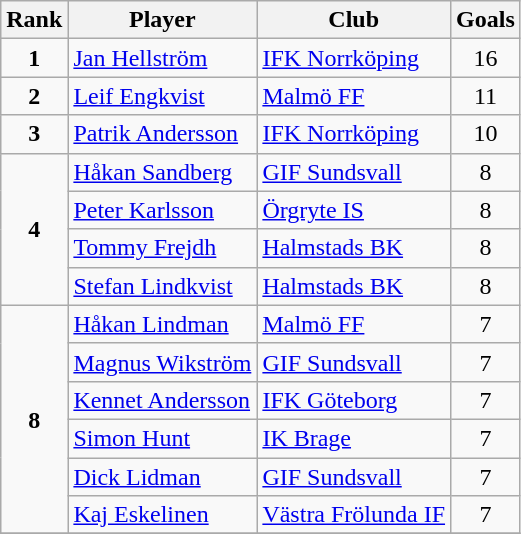<table class="wikitable" style="text-align:center">
<tr>
<th>Rank</th>
<th>Player</th>
<th>Club</th>
<th>Goals</th>
</tr>
<tr>
<td rowspan="1"><strong>1</strong></td>
<td align="left"> <a href='#'>Jan Hellström</a></td>
<td align="left"><a href='#'>IFK Norrköping</a></td>
<td>16</td>
</tr>
<tr>
<td rowspan="1"><strong>2</strong></td>
<td align="left"> <a href='#'>Leif Engkvist</a></td>
<td align="left"><a href='#'>Malmö FF</a></td>
<td>11</td>
</tr>
<tr>
<td rowspan="1"><strong>3</strong></td>
<td align="left"> <a href='#'>Patrik Andersson</a></td>
<td align="left"><a href='#'>IFK Norrköping</a></td>
<td>10</td>
</tr>
<tr>
<td rowspan="4"><strong>4</strong></td>
<td align="left"> <a href='#'>Håkan Sandberg</a></td>
<td align="left"><a href='#'>GIF Sundsvall</a></td>
<td>8</td>
</tr>
<tr>
<td align="left"> <a href='#'>Peter Karlsson</a></td>
<td align="left"><a href='#'>Örgryte IS</a></td>
<td>8</td>
</tr>
<tr>
<td align="left"> <a href='#'>Tommy Frejdh</a></td>
<td align="left"><a href='#'>Halmstads BK</a></td>
<td>8</td>
</tr>
<tr>
<td align="left"> <a href='#'>Stefan Lindkvist</a></td>
<td align="left"><a href='#'>Halmstads BK</a></td>
<td>8</td>
</tr>
<tr>
<td rowspan="6"><strong>8</strong></td>
<td align="left"> <a href='#'>Håkan Lindman</a></td>
<td align="left"><a href='#'>Malmö FF</a></td>
<td>7</td>
</tr>
<tr>
<td align="left"> <a href='#'>Magnus Wikström</a></td>
<td align="left"><a href='#'>GIF Sundsvall</a></td>
<td>7</td>
</tr>
<tr>
<td align="left"> <a href='#'>Kennet Andersson</a></td>
<td align="left"><a href='#'>IFK Göteborg</a></td>
<td>7</td>
</tr>
<tr>
<td align="left"> <a href='#'>Simon Hunt</a></td>
<td align="left"><a href='#'>IK Brage</a></td>
<td>7</td>
</tr>
<tr>
<td align="left"> <a href='#'>Dick Lidman</a></td>
<td align="left"><a href='#'>GIF Sundsvall</a></td>
<td>7</td>
</tr>
<tr>
<td align="left"> <a href='#'>Kaj Eskelinen</a></td>
<td align="left"><a href='#'>Västra Frölunda IF</a></td>
<td>7</td>
</tr>
<tr>
</tr>
</table>
